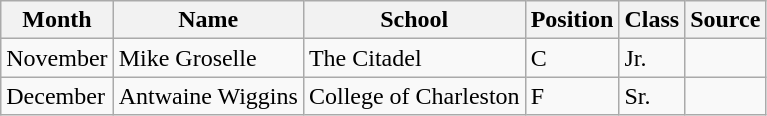<table class=wikitable>
<tr>
<th>Month</th>
<th>Name</th>
<th>School</th>
<th>Position</th>
<th>Class</th>
<th>Source</th>
</tr>
<tr>
<td>November</td>
<td>Mike Groselle</td>
<td>The Citadel</td>
<td>C</td>
<td>Jr.</td>
<td></td>
</tr>
<tr>
<td>December</td>
<td>Antwaine Wiggins</td>
<td>College of Charleston</td>
<td>F</td>
<td>Sr.</td>
<td></td>
</tr>
</table>
